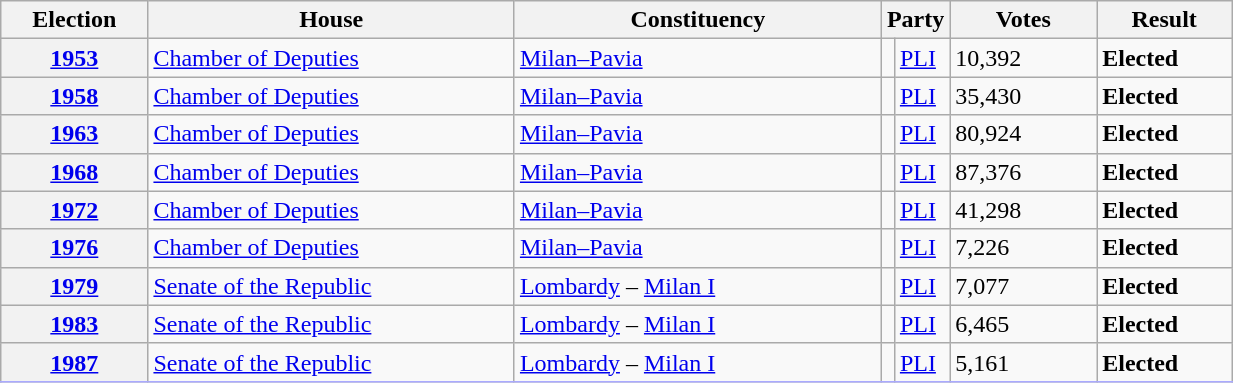<table class=wikitable style="width:65%; border:1px #AAAAFF solid">
<tr>
<th width=12%>Election</th>
<th width=30%>House</th>
<th width=30%>Constituency</th>
<th width=5% colspan="2">Party</th>
<th width=12%>Votes</th>
<th width=20%>Result</th>
</tr>
<tr>
<th><a href='#'>1953</a></th>
<td><a href='#'>Chamber of Deputies</a></td>
<td><a href='#'>Milan–Pavia</a></td>
<td></td>
<td><a href='#'>PLI</a></td>
<td>10,392</td>
<td> <strong>Elected</strong></td>
</tr>
<tr>
<th><a href='#'>1958</a></th>
<td><a href='#'>Chamber of Deputies</a></td>
<td><a href='#'>Milan–Pavia</a></td>
<td></td>
<td><a href='#'>PLI</a></td>
<td>35,430</td>
<td> <strong>Elected</strong></td>
</tr>
<tr>
<th><a href='#'>1963</a></th>
<td><a href='#'>Chamber of Deputies</a></td>
<td><a href='#'>Milan–Pavia</a></td>
<td></td>
<td><a href='#'>PLI</a></td>
<td>80,924</td>
<td> <strong>Elected</strong></td>
</tr>
<tr>
<th><a href='#'>1968</a></th>
<td><a href='#'>Chamber of Deputies</a></td>
<td><a href='#'>Milan–Pavia</a></td>
<td></td>
<td><a href='#'>PLI</a></td>
<td>87,376</td>
<td> <strong>Elected</strong></td>
</tr>
<tr>
<th><a href='#'>1972</a></th>
<td><a href='#'>Chamber of Deputies</a></td>
<td><a href='#'>Milan–Pavia</a></td>
<td></td>
<td><a href='#'>PLI</a></td>
<td>41,298</td>
<td> <strong>Elected</strong></td>
</tr>
<tr>
<th><a href='#'>1976</a></th>
<td><a href='#'>Chamber of Deputies</a></td>
<td><a href='#'>Milan–Pavia</a></td>
<td></td>
<td><a href='#'>PLI</a></td>
<td>7,226</td>
<td> <strong>Elected</strong></td>
</tr>
<tr>
<th><a href='#'>1979</a></th>
<td><a href='#'>Senate of the Republic</a></td>
<td><a href='#'>Lombardy</a> – <a href='#'>Milan I</a></td>
<td></td>
<td><a href='#'>PLI</a></td>
<td>7,077</td>
<td> <strong>Elected</strong></td>
</tr>
<tr>
<th><a href='#'>1983</a></th>
<td><a href='#'>Senate of the Republic</a></td>
<td><a href='#'>Lombardy</a> – <a href='#'>Milan I</a></td>
<td></td>
<td><a href='#'>PLI</a></td>
<td>6,465</td>
<td> <strong>Elected</strong></td>
</tr>
<tr>
<th><a href='#'>1987</a></th>
<td><a href='#'>Senate of the Republic</a></td>
<td><a href='#'>Lombardy</a> – <a href='#'>Milan I</a></td>
<td></td>
<td><a href='#'>PLI</a></td>
<td>5,161</td>
<td> <strong>Elected</strong></td>
</tr>
<tr>
</tr>
</table>
